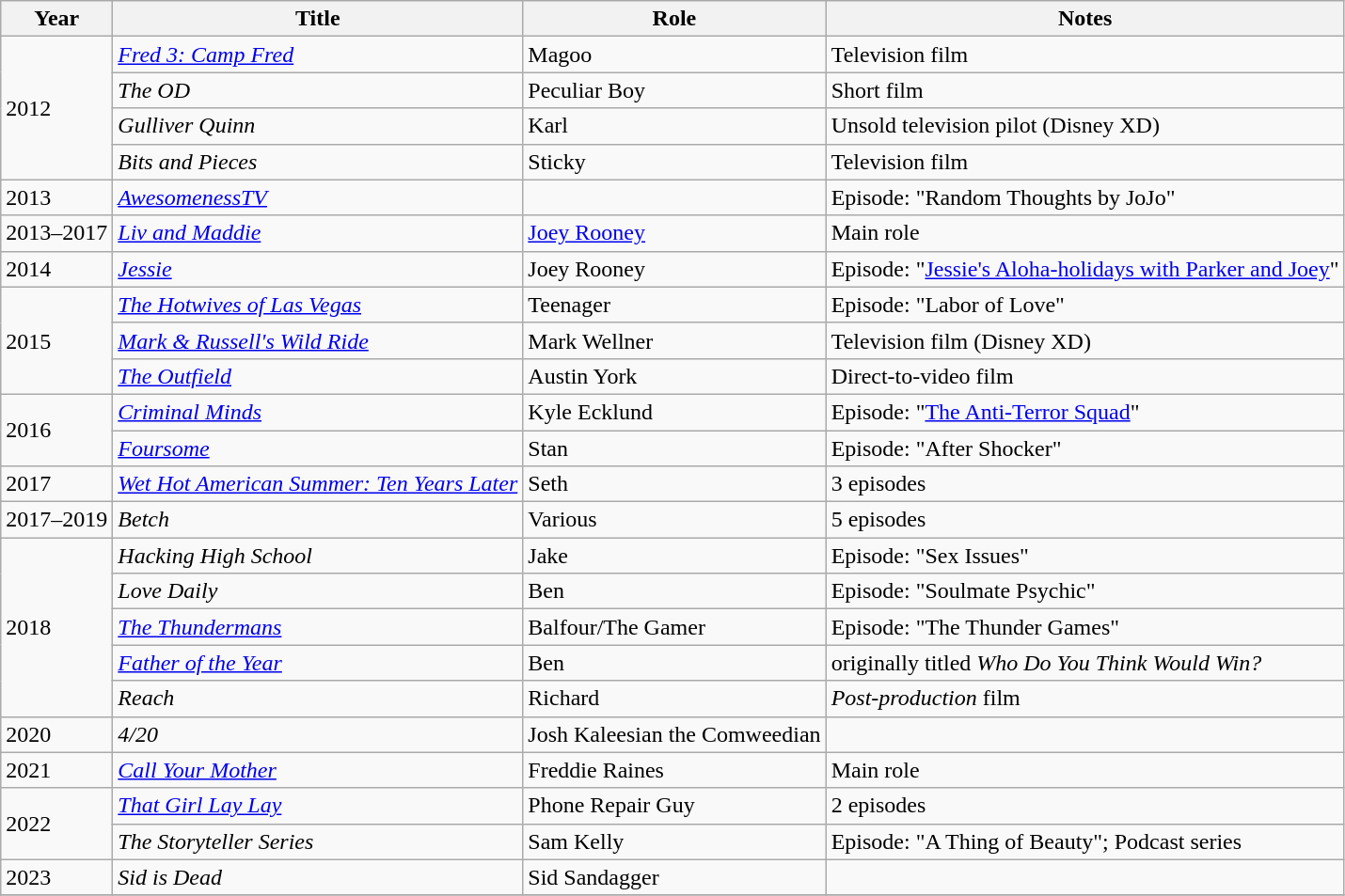<table class="wikitable sortable">
<tr>
<th>Year</th>
<th>Title</th>
<th>Role</th>
<th class="unsortable">Notes</th>
</tr>
<tr>
<td rowspan="4">2012</td>
<td><em><a href='#'>Fred 3: Camp Fred</a></em></td>
<td>Magoo</td>
<td>Television film</td>
</tr>
<tr>
<td><em>The OD</em></td>
<td>Peculiar Boy</td>
<td>Short film</td>
</tr>
<tr>
<td><em>Gulliver Quinn</em></td>
<td>Karl</td>
<td>Unsold television pilot (Disney XD)</td>
</tr>
<tr>
<td><em>Bits and Pieces</em></td>
<td>Sticky</td>
<td>Television film</td>
</tr>
<tr>
<td>2013</td>
<td><em><a href='#'>AwesomenessTV</a></em></td>
<td></td>
<td>Episode: "Random Thoughts by JoJo"</td>
</tr>
<tr>
<td>2013–2017</td>
<td><em><a href='#'>Liv and Maddie</a></em></td>
<td><a href='#'>Joey Rooney</a></td>
<td>Main role</td>
</tr>
<tr>
<td>2014</td>
<td><em><a href='#'>Jessie</a></em></td>
<td>Joey Rooney</td>
<td>Episode: "<a href='#'>Jessie's Aloha-holidays with Parker and Joey</a>"</td>
</tr>
<tr>
<td rowspan="3">2015</td>
<td><em><a href='#'>The Hotwives of Las Vegas</a></em></td>
<td>Teenager</td>
<td>Episode: "Labor of Love"</td>
</tr>
<tr>
<td><em><a href='#'>Mark & Russell's Wild Ride</a></em></td>
<td>Mark Wellner</td>
<td>Television film (Disney XD)</td>
</tr>
<tr>
<td><em><a href='#'>The Outfield</a></em></td>
<td>Austin York</td>
<td>Direct-to-video film</td>
</tr>
<tr>
<td rowspan="2">2016</td>
<td><em><a href='#'>Criminal Minds</a></em></td>
<td>Kyle Ecklund</td>
<td>Episode: "<a href='#'>The Anti-Terror Squad</a>"</td>
</tr>
<tr>
<td><em><a href='#'>Foursome</a></em></td>
<td>Stan</td>
<td>Episode: "After Shocker"</td>
</tr>
<tr>
<td>2017</td>
<td><em><a href='#'>Wet Hot American Summer: Ten Years Later</a></em></td>
<td>Seth</td>
<td>3 episodes</td>
</tr>
<tr>
<td>2017–2019</td>
<td><em>Betch</em></td>
<td>Various</td>
<td>5 episodes</td>
</tr>
<tr>
<td rowspan="5">2018</td>
<td><em>Hacking High School</em></td>
<td>Jake</td>
<td>Episode: "Sex Issues"</td>
</tr>
<tr>
<td><em>Love Daily</em></td>
<td>Ben</td>
<td>Episode: "Soulmate Psychic"</td>
</tr>
<tr>
<td><em><a href='#'>The Thundermans</a></em></td>
<td>Balfour/The Gamer</td>
<td>Episode: "The Thunder Games"</td>
</tr>
<tr>
<td><em><a href='#'>Father of the Year</a></em></td>
<td>Ben</td>
<td>originally titled <em>Who Do You Think Would Win?</em></td>
</tr>
<tr>
<td><em>Reach</em></td>
<td>Richard</td>
<td><em>Post-production</em> film</td>
</tr>
<tr>
<td>2020</td>
<td><em>4/20</em></td>
<td>Josh Kaleesian the Comweedian</td>
<td></td>
</tr>
<tr>
<td>2021</td>
<td><em><a href='#'>Call Your Mother</a></em></td>
<td>Freddie Raines</td>
<td>Main role</td>
</tr>
<tr>
<td rowspan="2">2022</td>
<td><em><a href='#'>That Girl Lay Lay</a></em></td>
<td>Phone Repair Guy</td>
<td>2 episodes</td>
</tr>
<tr>
<td><em>The Storyteller Series</em></td>
<td>Sam Kelly</td>
<td>Episode: "A Thing of Beauty"; Podcast series</td>
</tr>
<tr>
<td>2023</td>
<td><em>Sid is Dead</em></td>
<td>Sid Sandagger</td>
<td></td>
</tr>
<tr>
</tr>
</table>
